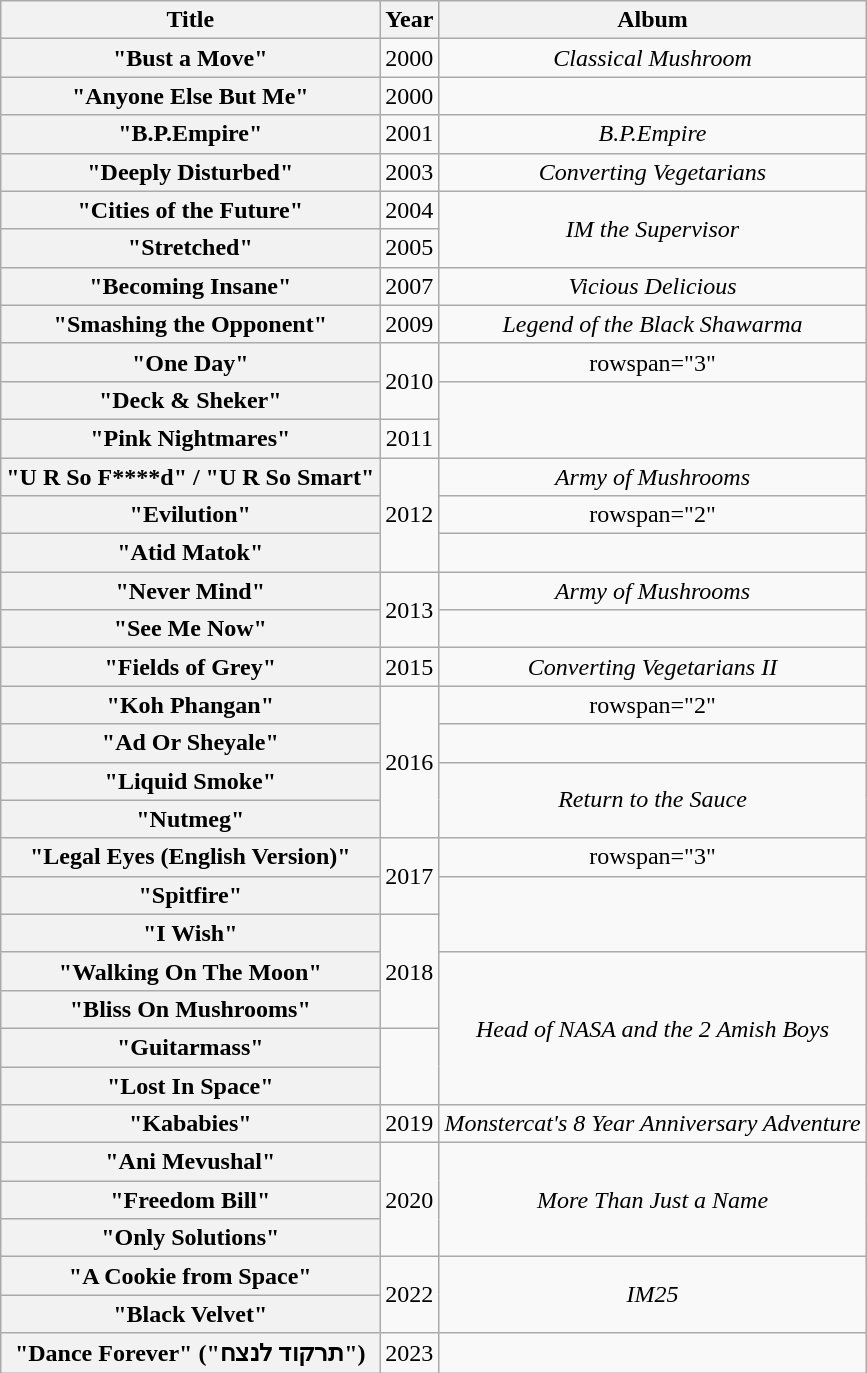<table class="wikitable plainrowheaders" style="text-align:center;">
<tr>
<th scope="col">Title</th>
<th scope="col">Year</th>
<th scope="col">Album</th>
</tr>
<tr>
<th scope="row">"Bust a Move"</th>
<td>2000</td>
<td><em>Classical Mushroom</em></td>
</tr>
<tr>
<th scope="row">"Anyone Else But Me"</th>
<td>2000</td>
<td></td>
</tr>
<tr>
<th scope="row">"B.P.Empire"</th>
<td>2001</td>
<td><em>B.P.Empire</em></td>
</tr>
<tr>
<th scope="row">"Deeply Disturbed"</th>
<td>2003</td>
<td><em>Converting Vegetarians</em></td>
</tr>
<tr>
<th scope="row">"Cities of the Future"</th>
<td>2004</td>
<td rowspan="2"><em>IM the Supervisor</em></td>
</tr>
<tr>
<th scope="row">"Stretched"</th>
<td>2005</td>
</tr>
<tr>
<th scope="row">"Becoming Insane"</th>
<td>2007</td>
<td><em>Vicious Delicious</em></td>
</tr>
<tr>
<th scope="row">"Smashing the Opponent"</th>
<td>2009</td>
<td><em>Legend of the Black Shawarma</em></td>
</tr>
<tr>
<th scope="row">"One Day"<br></th>
<td rowspan="2">2010</td>
<td>rowspan="3" </td>
</tr>
<tr>
<th scope="row">"Deck & Sheker"</th>
</tr>
<tr>
<th scope="row">"Pink Nightmares"</th>
<td>2011</td>
</tr>
<tr>
<th scope="row">"U R So F****d" / "U R So Smart"</th>
<td rowspan="3">2012</td>
<td><em>Army of Mushrooms</em></td>
</tr>
<tr>
<th scope="row">"Evilution"<br></th>
<td>rowspan="2" </td>
</tr>
<tr>
<th scope="row">"Atid Matok"<br></th>
</tr>
<tr>
<th scope="row">"Never Mind"</th>
<td rowspan="2">2013</td>
<td><em>Army of Mushrooms</em></td>
</tr>
<tr>
<th scope="row">"See Me Now"</th>
<td></td>
</tr>
<tr>
<th scope="row">"Fields of Grey"<br></th>
<td>2015</td>
<td><em>Converting Vegetarians II</em></td>
</tr>
<tr>
<th scope="row">"Koh Phangan"<br></th>
<td rowspan="4">2016</td>
<td>rowspan="2" </td>
</tr>
<tr>
<th scope="row">"Ad Or Sheyale"<br></th>
</tr>
<tr>
<th scope="row">"Liquid Smoke"</th>
<td rowspan="2"><em>Return to the Sauce</em></td>
</tr>
<tr>
<th scope="row">"Nutmeg"</th>
</tr>
<tr>
<th scope="row">"Legal Eyes (English Version)"<br></th>
<td rowspan="2">2017</td>
<td>rowspan="3" </td>
</tr>
<tr>
<th scope="row">"Spitfire"</th>
</tr>
<tr>
<th scope="row">"I Wish"<br></th>
<td rowspan="3">2018</td>
</tr>
<tr>
<th scope="row">"Walking On The Moon"</th>
<td rowspan="4"><em>Head of NASA and the 2 Amish Boys</em></td>
</tr>
<tr>
<th scope="row">"Bliss On Mushrooms"<br></th>
</tr>
<tr>
<th scope="row">"Guitarmass"</th>
</tr>
<tr>
<th scope="row">"Lost In Space"</th>
</tr>
<tr>
<th scope="row">"Kababies"</th>
<td>2019</td>
<td><em>Monstercat's 8 Year Anniversary Adventure</em></td>
</tr>
<tr>
<th scope="row">"Ani Mevushal"<br></th>
<td rowspan="3">2020</td>
<td rowspan="3"><em>More Than Just a Name</em></td>
</tr>
<tr>
<th scope="row">"Freedom Bill"<br></th>
</tr>
<tr>
<th scope="row">"Only Solutions"</th>
</tr>
<tr>
<th scope="row">"A Cookie from Space"</th>
<td rowspan="2">2022</td>
<td rowspan="2"><em>IM25</em></td>
</tr>
<tr>
<th scope="row">"Black Velvet"<br></th>
</tr>
<tr>
<th scope="row">"Dance Forever" ("תרקוד לנצח")<br></th>
<td>2023</td>
<td></td>
</tr>
</table>
